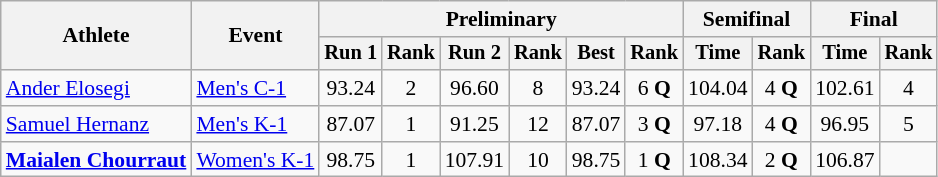<table class="wikitable" style="font-size:90%">
<tr>
<th rowspan="2">Athlete</th>
<th rowspan="2">Event</th>
<th colspan="6">Preliminary</th>
<th colspan="2">Semifinal</th>
<th colspan="2">Final</th>
</tr>
<tr style="font-size:95%">
<th>Run 1</th>
<th>Rank</th>
<th>Run 2</th>
<th>Rank</th>
<th>Best</th>
<th>Rank</th>
<th>Time</th>
<th>Rank</th>
<th>Time</th>
<th>Rank</th>
</tr>
<tr align=center>
<td align=left><a href='#'>Ander Elosegi</a></td>
<td align=left><a href='#'>Men's C-1</a></td>
<td>93.24</td>
<td>2</td>
<td>96.60</td>
<td>8</td>
<td>93.24</td>
<td>6 <strong>Q</strong></td>
<td>104.04</td>
<td>4 <strong>Q</strong></td>
<td>102.61</td>
<td>4</td>
</tr>
<tr align=center>
<td align=left><a href='#'>Samuel Hernanz</a></td>
<td align=left><a href='#'>Men's K-1</a></td>
<td>87.07</td>
<td>1</td>
<td>91.25</td>
<td>12</td>
<td>87.07</td>
<td>3 <strong>Q</strong></td>
<td>97.18</td>
<td>4 <strong>Q</strong></td>
<td>96.95</td>
<td>5</td>
</tr>
<tr align=center>
<td align=left><strong><a href='#'>Maialen Chourraut</a></strong></td>
<td align=left><a href='#'>Women's K-1</a></td>
<td>98.75</td>
<td>1</td>
<td>107.91</td>
<td>10</td>
<td>98.75</td>
<td>1 <strong>Q</strong></td>
<td>108.34</td>
<td>2 <strong>Q</strong></td>
<td>106.87</td>
<td></td>
</tr>
</table>
